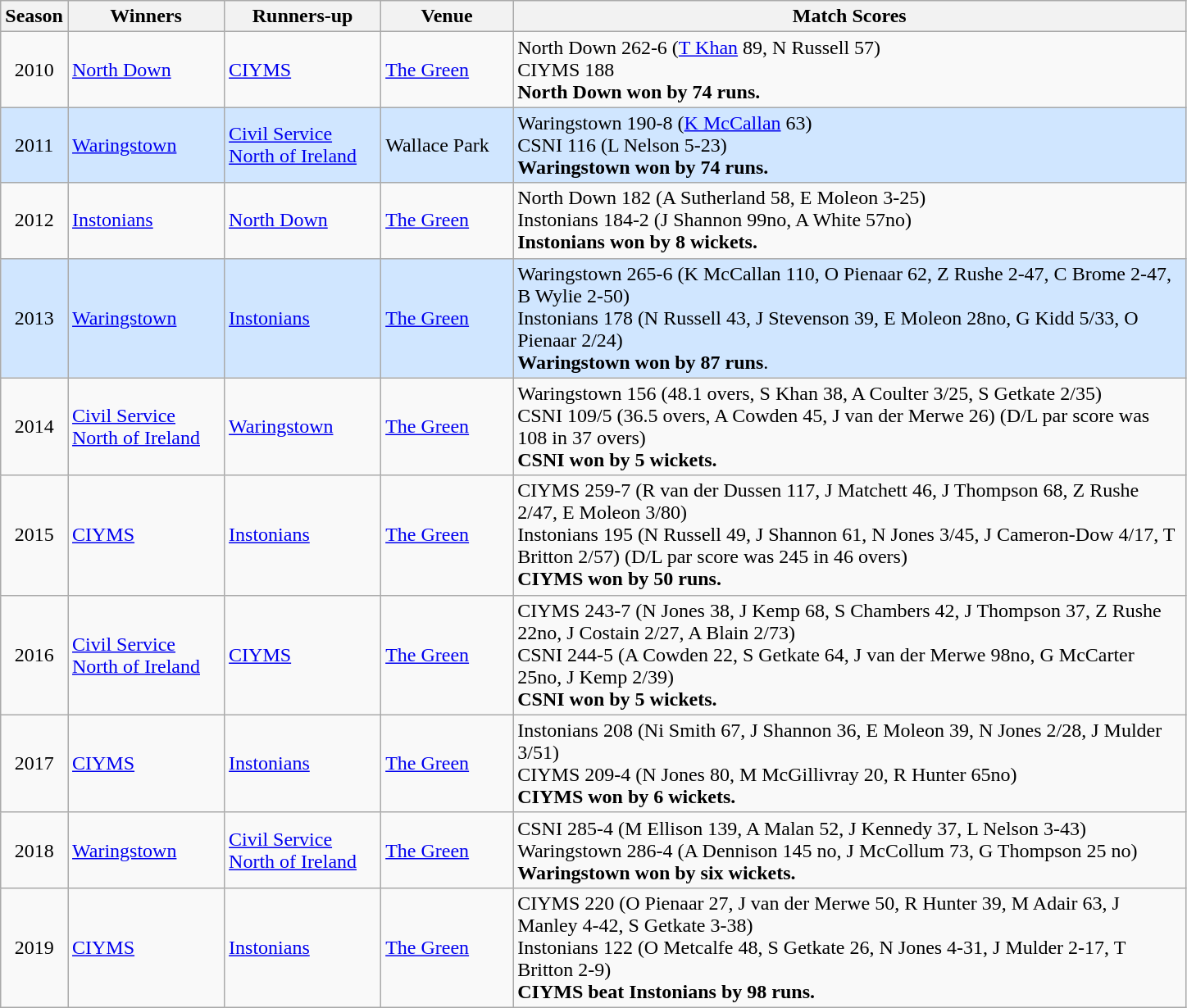<table class="wikitable">
<tr>
<th>Season</th>
<th width="120">Winners</th>
<th width="120">Runners-up</th>
<th width="100">Venue</th>
<th width="540">Match Scores</th>
</tr>
<tr>
<td align="center">2010</td>
<td><a href='#'>North Down</a></td>
<td><a href='#'>CIYMS</a></td>
<td><a href='#'>The Green</a></td>
<td>North Down 262-6 (<a href='#'>T Khan</a> 89, N Russell 57)<br>CIYMS 188 <br><strong>North Down won by 74 runs.</strong></td>
</tr>
<tr style="background: #D0E6FF;">
<td align="center">2011</td>
<td><a href='#'>Waringstown</a></td>
<td><a href='#'>Civil Service North of Ireland</a></td>
<td>Wallace Park</td>
<td>Waringstown 190-8 (<a href='#'>K McCallan</a> 63)<br>CSNI 116 (L Nelson 5-23)<br><strong>Waringstown won by 74 runs.</strong></td>
</tr>
<tr>
<td align="center">2012</td>
<td><a href='#'>Instonians</a></td>
<td><a href='#'>North Down</a></td>
<td><a href='#'>The Green</a></td>
<td>North Down 182 (A Sutherland 58, E Moleon 3-25)<br>Instonians 184-2 (J Shannon 99no, A White 57no)<br><strong>Instonians won by 8 wickets.</strong></td>
</tr>
<tr style="background: #D0E6FF;">
<td align="center">2013</td>
<td><a href='#'>Waringstown</a></td>
<td><a href='#'>Instonians</a></td>
<td><a href='#'>The Green</a></td>
<td>Waringstown 265-6 (K McCallan 110, O Pienaar 62, Z Rushe 2-47, C Brome 2-47, B Wylie 2-50)<br>Instonians 178 (N Russell 43, J Stevenson 39, E Moleon 28no, G Kidd 5/33, O Pienaar 2/24)<br><strong>Waringstown won by 87 runs</strong>.</td>
</tr>
<tr>
<td align="center">2014</td>
<td><a href='#'>Civil Service North of Ireland</a></td>
<td><a href='#'>Waringstown</a></td>
<td><a href='#'>The Green</a></td>
<td>Waringstown 156 (48.1 overs, S Khan 38, A Coulter 3/25, S Getkate 2/35)<br>CSNI 109/5 (36.5 overs, A Cowden 45, J van der Merwe 26) (D/L par score was 108 in 37 overs)<br><strong>CSNI won by 5 wickets.</strong></td>
</tr>
<tr>
<td align="center">2015</td>
<td><a href='#'>CIYMS</a></td>
<td><a href='#'>Instonians</a></td>
<td><a href='#'>The Green</a></td>
<td>CIYMS 259-7 (R van der Dussen 117, J Matchett 46, J Thompson 68, Z Rushe 2/47, E Moleon 3/80)<br>Instonians 195 (N Russell 49, J Shannon 61, N Jones 3/45, J Cameron-Dow 4/17, T Britton 2/57) (D/L par score was 245 in 46 overs)<br><strong>CIYMS won by 50 runs.</strong></td>
</tr>
<tr>
<td align="center">2016</td>
<td><a href='#'>Civil Service North of Ireland</a></td>
<td><a href='#'>CIYMS</a></td>
<td><a href='#'>The Green</a></td>
<td>CIYMS 243-7 (N Jones 38, J Kemp 68, S Chambers 42, J Thompson 37, Z Rushe 22no, J Costain 2/27, A Blain 2/73)<br>CSNI 244-5 (A Cowden 22, S Getkate 64, J van der Merwe 98no, G McCarter 25no, J Kemp 2/39)<br><strong>CSNI won by 5 wickets.</strong></td>
</tr>
<tr>
<td align="center">2017</td>
<td><a href='#'>CIYMS</a></td>
<td><a href='#'>Instonians</a></td>
<td><a href='#'>The Green</a></td>
<td>Instonians 208 (Ni Smith 67, J Shannon 36, E Moleon 39, N Jones 2/28, J Mulder 3/51)<br>CIYMS 209-4 (N Jones 80, M McGillivray 20, R Hunter 65no)<br><strong>CIYMS won by 6 wickets.</strong></td>
</tr>
<tr>
<td align="center">2018</td>
<td><a href='#'>Waringstown</a></td>
<td><a href='#'>Civil Service North of Ireland</a></td>
<td><a href='#'>The Green</a></td>
<td>CSNI 285-4 (M Ellison 139, A Malan 52, J Kennedy 37, L Nelson 3-43)<br>Waringstown 286-4 (A Dennison 145 no, J McCollum 73, G Thompson 25 no)<br><strong>Waringstown won by six wickets.</strong></td>
</tr>
<tr>
<td align="center">2019</td>
<td><a href='#'>CIYMS</a></td>
<td><a href='#'>Instonians</a></td>
<td><a href='#'>The Green</a></td>
<td>CIYMS 220 (O Pienaar 27, J van der Merwe 50, R Hunter 39, M Adair 63, J Manley 4-42, S Getkate 3-38)<br>Instonians 122 (O Metcalfe 48, S Getkate 26, N Jones 4-31, J Mulder 2-17, T Britton 2-9)
<br><strong>CIYMS beat Instonians by 98 runs.</strong></td>
</tr>
</table>
